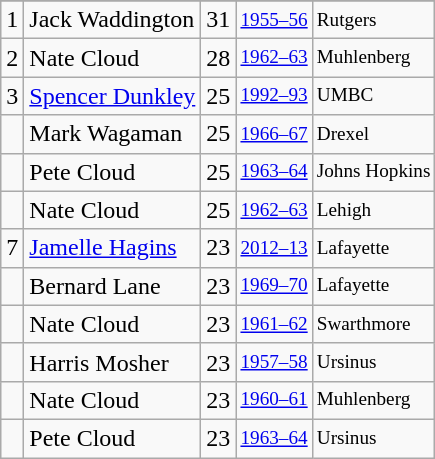<table class="wikitable">
<tr>
</tr>
<tr>
<td>1</td>
<td>Jack Waddington</td>
<td>31</td>
<td style="font-size:80%;"><a href='#'>1955–56</a></td>
<td style="font-size:80%;">Rutgers</td>
</tr>
<tr>
<td>2</td>
<td>Nate Cloud</td>
<td>28</td>
<td style="font-size:80%;"><a href='#'>1962–63</a></td>
<td style="font-size:80%;">Muhlenberg</td>
</tr>
<tr>
<td>3</td>
<td><a href='#'>Spencer Dunkley</a></td>
<td>25</td>
<td style="font-size:80%;"><a href='#'>1992–93</a></td>
<td style="font-size:80%;">UMBC</td>
</tr>
<tr>
<td></td>
<td>Mark Wagaman</td>
<td>25</td>
<td style="font-size:80%;"><a href='#'>1966–67</a></td>
<td style="font-size:80%;">Drexel</td>
</tr>
<tr>
<td></td>
<td>Pete Cloud</td>
<td>25</td>
<td style="font-size:80%;"><a href='#'>1963–64</a></td>
<td style="font-size:80%;">Johns Hopkins</td>
</tr>
<tr>
<td></td>
<td>Nate Cloud</td>
<td>25</td>
<td style="font-size:80%;"><a href='#'>1962–63</a></td>
<td style="font-size:80%;">Lehigh</td>
</tr>
<tr>
<td>7</td>
<td><a href='#'>Jamelle Hagins</a></td>
<td>23</td>
<td style="font-size:80%;"><a href='#'>2012–13</a></td>
<td style="font-size:80%;">Lafayette</td>
</tr>
<tr>
<td></td>
<td>Bernard Lane</td>
<td>23</td>
<td style="font-size:80%;"><a href='#'>1969–70</a></td>
<td style="font-size:80%;">Lafayette</td>
</tr>
<tr>
<td></td>
<td>Nate Cloud</td>
<td>23</td>
<td style="font-size:80%;"><a href='#'>1961–62</a></td>
<td style="font-size:80%;">Swarthmore</td>
</tr>
<tr>
<td></td>
<td>Harris Mosher</td>
<td>23</td>
<td style="font-size:80%;"><a href='#'>1957–58</a></td>
<td style="font-size:80%;">Ursinus</td>
</tr>
<tr>
<td></td>
<td>Nate Cloud</td>
<td>23</td>
<td style="font-size:80%;"><a href='#'>1960–61</a></td>
<td style="font-size:80%;">Muhlenberg</td>
</tr>
<tr>
<td></td>
<td>Pete Cloud</td>
<td>23</td>
<td style="font-size:80%;"><a href='#'>1963–64</a></td>
<td style="font-size:80%;">Ursinus</td>
</tr>
</table>
